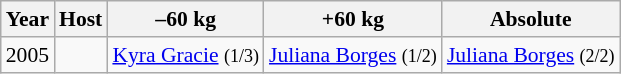<table class="wikitable sortable" style="font-size: 90%">
<tr>
<th>Year</th>
<th>Host</th>
<th>–60 kg</th>
<th>+60 kg</th>
<th>Absolute</th>
</tr>
<tr>
<td>2005</td>
<td></td>
<td> <a href='#'>Kyra Gracie</a> <small>(1/3)</small></td>
<td> <a href='#'>Juliana Borges</a> <small>(1/2)</small></td>
<td> <a href='#'>Juliana Borges</a> <small>(2/2)</small></td>
</tr>
</table>
